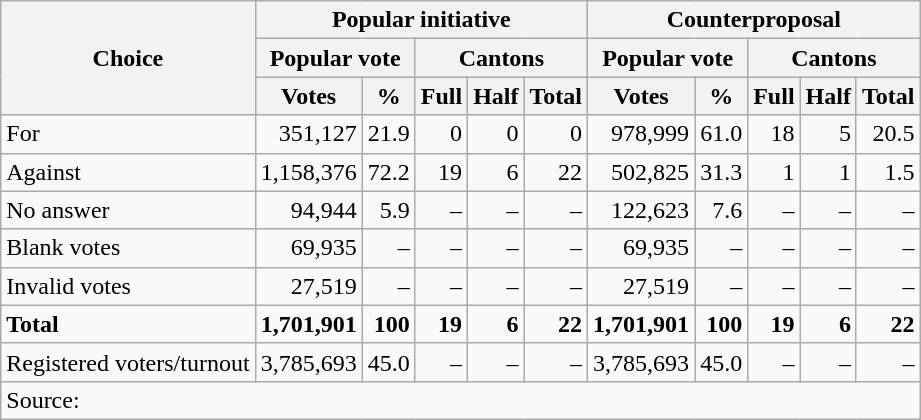<table class=wikitable style=text-align:right>
<tr>
<th rowspan=3>Choice</th>
<th colspan=5>Popular initiative</th>
<th colspan=5>Counterproposal</th>
</tr>
<tr>
<th colspan=2>Popular vote</th>
<th colspan=3>Cantons</th>
<th colspan=2>Popular vote</th>
<th colspan=3>Cantons</th>
</tr>
<tr>
<th>Votes</th>
<th>%</th>
<th>Full</th>
<th>Half</th>
<th>Total</th>
<th>Votes</th>
<th>%</th>
<th>Full</th>
<th>Half</th>
<th>Total</th>
</tr>
<tr>
<td align=left>For</td>
<td>351,127</td>
<td>21.9</td>
<td>0</td>
<td>0</td>
<td>0</td>
<td>978,999</td>
<td>61.0</td>
<td>18</td>
<td>5</td>
<td>20.5</td>
</tr>
<tr>
<td align=left>Against</td>
<td>1,158,376</td>
<td>72.2</td>
<td>19</td>
<td>6</td>
<td>22</td>
<td>502,825</td>
<td>31.3</td>
<td>1</td>
<td>1</td>
<td>1.5</td>
</tr>
<tr>
<td align=left>No answer</td>
<td>94,944</td>
<td>5.9</td>
<td>–</td>
<td>–</td>
<td>–</td>
<td>122,623</td>
<td>7.6</td>
<td>–</td>
<td>–</td>
<td>–</td>
</tr>
<tr>
<td align=left>Blank votes</td>
<td>69,935</td>
<td>–</td>
<td>–</td>
<td>–</td>
<td>–</td>
<td>69,935</td>
<td>–</td>
<td>–</td>
<td>–</td>
<td>–</td>
</tr>
<tr>
<td align=left>Invalid votes</td>
<td>27,519</td>
<td>–</td>
<td>–</td>
<td>–</td>
<td>–</td>
<td>27,519</td>
<td>–</td>
<td>–</td>
<td>–</td>
<td>–</td>
</tr>
<tr>
<td align=left><strong>Total</strong></td>
<td><strong>1,701,901</strong></td>
<td><strong>100</strong></td>
<td><strong>19</strong></td>
<td><strong>6</strong></td>
<td><strong>22</strong></td>
<td><strong>1,701,901</strong></td>
<td><strong>100</strong></td>
<td><strong>19</strong></td>
<td><strong>6</strong></td>
<td><strong>22</strong></td>
</tr>
<tr>
<td align=left>Registered voters/turnout</td>
<td>3,785,693</td>
<td>45.0</td>
<td>–</td>
<td>–</td>
<td>–</td>
<td>3,785,693</td>
<td>45.0</td>
<td>–</td>
<td>–</td>
<td>–</td>
</tr>
<tr>
<td align=left colspan=11>Source: </td>
</tr>
</table>
